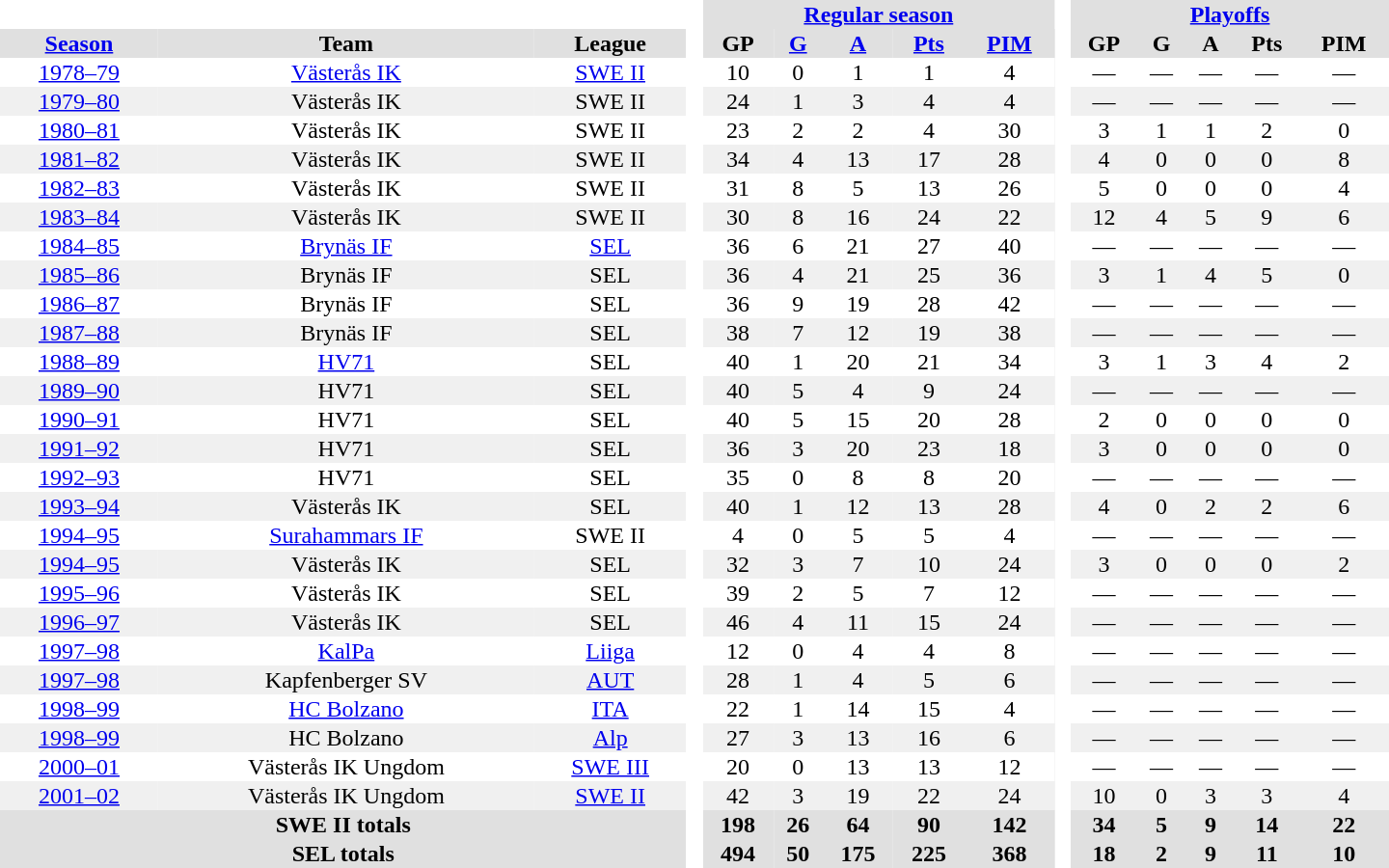<table border="0" cellpadding="1" cellspacing="0" style="text-align:center; width:60em">
<tr bgcolor="#e0e0e0">
<th colspan="3" bgcolor="#ffffff"> </th>
<th rowspan="99" bgcolor="#ffffff"> </th>
<th colspan="5"><a href='#'>Regular season</a></th>
<th rowspan="99" bgcolor="#ffffff"> </th>
<th colspan="5"><a href='#'>Playoffs</a></th>
</tr>
<tr bgcolor="#e0e0e0">
<th><a href='#'>Season</a></th>
<th>Team</th>
<th>League</th>
<th>GP</th>
<th><a href='#'>G</a></th>
<th><a href='#'>A</a></th>
<th><a href='#'>Pts</a></th>
<th><a href='#'>PIM</a></th>
<th>GP</th>
<th>G</th>
<th>A</th>
<th>Pts</th>
<th>PIM</th>
</tr>
<tr>
<td><a href='#'>1978–79</a></td>
<td><a href='#'>Västerås IK</a></td>
<td><a href='#'>SWE II</a></td>
<td>10</td>
<td>0</td>
<td>1</td>
<td>1</td>
<td>4</td>
<td>—</td>
<td>—</td>
<td>—</td>
<td>—</td>
<td>—</td>
</tr>
<tr bgcolor="#f0f0f0">
<td><a href='#'>1979–80</a></td>
<td>Västerås IK</td>
<td>SWE II</td>
<td>24</td>
<td>1</td>
<td>3</td>
<td>4</td>
<td>4</td>
<td>—</td>
<td>—</td>
<td>—</td>
<td>—</td>
<td>—</td>
</tr>
<tr>
<td><a href='#'>1980–81</a></td>
<td>Västerås IK</td>
<td>SWE II</td>
<td>23</td>
<td>2</td>
<td>2</td>
<td>4</td>
<td>30</td>
<td>3</td>
<td>1</td>
<td>1</td>
<td>2</td>
<td>0</td>
</tr>
<tr bgcolor="#f0f0f0">
<td><a href='#'>1981–82</a></td>
<td>Västerås IK</td>
<td>SWE II</td>
<td>34</td>
<td>4</td>
<td>13</td>
<td>17</td>
<td>28</td>
<td>4</td>
<td>0</td>
<td>0</td>
<td>0</td>
<td>8</td>
</tr>
<tr>
<td><a href='#'>1982–83</a></td>
<td>Västerås IK</td>
<td>SWE II</td>
<td>31</td>
<td>8</td>
<td>5</td>
<td>13</td>
<td>26</td>
<td>5</td>
<td>0</td>
<td>0</td>
<td>0</td>
<td>4</td>
</tr>
<tr bgcolor="#f0f0f0">
<td><a href='#'>1983–84</a></td>
<td>Västerås IK</td>
<td>SWE II</td>
<td>30</td>
<td>8</td>
<td>16</td>
<td>24</td>
<td>22</td>
<td>12</td>
<td>4</td>
<td>5</td>
<td>9</td>
<td>6</td>
</tr>
<tr>
<td><a href='#'>1984–85</a></td>
<td><a href='#'>Brynäs IF</a></td>
<td><a href='#'>SEL</a></td>
<td>36</td>
<td>6</td>
<td>21</td>
<td>27</td>
<td>40</td>
<td>—</td>
<td>—</td>
<td>—</td>
<td>—</td>
<td>—</td>
</tr>
<tr bgcolor="#f0f0f0">
<td><a href='#'>1985–86</a></td>
<td>Brynäs IF</td>
<td>SEL</td>
<td>36</td>
<td>4</td>
<td>21</td>
<td>25</td>
<td>36</td>
<td>3</td>
<td>1</td>
<td>4</td>
<td>5</td>
<td>0</td>
</tr>
<tr>
<td><a href='#'>1986–87</a></td>
<td>Brynäs IF</td>
<td>SEL</td>
<td>36</td>
<td>9</td>
<td>19</td>
<td>28</td>
<td>42</td>
<td>—</td>
<td>—</td>
<td>—</td>
<td>—</td>
<td>—</td>
</tr>
<tr bgcolor="#f0f0f0">
<td><a href='#'>1987–88</a></td>
<td>Brynäs IF</td>
<td>SEL</td>
<td>38</td>
<td>7</td>
<td>12</td>
<td>19</td>
<td>38</td>
<td>—</td>
<td>—</td>
<td>—</td>
<td>—</td>
<td>—</td>
</tr>
<tr>
<td><a href='#'>1988–89</a></td>
<td><a href='#'>HV71</a></td>
<td>SEL</td>
<td>40</td>
<td>1</td>
<td>20</td>
<td>21</td>
<td>34</td>
<td>3</td>
<td>1</td>
<td>3</td>
<td>4</td>
<td>2</td>
</tr>
<tr bgcolor="#f0f0f0">
<td><a href='#'>1989–90</a></td>
<td>HV71</td>
<td>SEL</td>
<td>40</td>
<td>5</td>
<td>4</td>
<td>9</td>
<td>24</td>
<td>—</td>
<td>—</td>
<td>—</td>
<td>—</td>
<td>—</td>
</tr>
<tr>
<td><a href='#'>1990–91</a></td>
<td>HV71</td>
<td>SEL</td>
<td>40</td>
<td>5</td>
<td>15</td>
<td>20</td>
<td>28</td>
<td>2</td>
<td>0</td>
<td>0</td>
<td>0</td>
<td>0</td>
</tr>
<tr bgcolor="#f0f0f0">
<td><a href='#'>1991–92</a></td>
<td>HV71</td>
<td>SEL</td>
<td>36</td>
<td>3</td>
<td>20</td>
<td>23</td>
<td>18</td>
<td>3</td>
<td>0</td>
<td>0</td>
<td>0</td>
<td>0</td>
</tr>
<tr>
<td><a href='#'>1992–93</a></td>
<td>HV71</td>
<td>SEL</td>
<td>35</td>
<td>0</td>
<td>8</td>
<td>8</td>
<td>20</td>
<td>—</td>
<td>—</td>
<td>—</td>
<td>—</td>
<td>—</td>
</tr>
<tr bgcolor="#f0f0f0">
<td><a href='#'>1993–94</a></td>
<td>Västerås IK</td>
<td>SEL</td>
<td>40</td>
<td>1</td>
<td>12</td>
<td>13</td>
<td>28</td>
<td>4</td>
<td>0</td>
<td>2</td>
<td>2</td>
<td>6</td>
</tr>
<tr>
<td><a href='#'>1994–95</a></td>
<td><a href='#'>Surahammars IF</a></td>
<td>SWE II</td>
<td>4</td>
<td>0</td>
<td>5</td>
<td>5</td>
<td>4</td>
<td>—</td>
<td>—</td>
<td>—</td>
<td>—</td>
<td>—</td>
</tr>
<tr bgcolor="#f0f0f0">
<td><a href='#'>1994–95</a></td>
<td>Västerås IK</td>
<td>SEL</td>
<td>32</td>
<td>3</td>
<td>7</td>
<td>10</td>
<td>24</td>
<td>3</td>
<td>0</td>
<td>0</td>
<td>0</td>
<td>2</td>
</tr>
<tr>
<td><a href='#'>1995–96</a></td>
<td>Västerås IK</td>
<td>SEL</td>
<td>39</td>
<td>2</td>
<td>5</td>
<td>7</td>
<td>12</td>
<td>—</td>
<td>—</td>
<td>—</td>
<td>—</td>
<td>—</td>
</tr>
<tr bgcolor="#f0f0f0">
<td><a href='#'>1996–97</a></td>
<td>Västerås IK</td>
<td>SEL</td>
<td>46</td>
<td>4</td>
<td>11</td>
<td>15</td>
<td>24</td>
<td>—</td>
<td>—</td>
<td>—</td>
<td>—</td>
<td>—</td>
</tr>
<tr>
<td><a href='#'>1997–98</a></td>
<td><a href='#'>KalPa</a></td>
<td><a href='#'>Liiga</a></td>
<td>12</td>
<td>0</td>
<td>4</td>
<td>4</td>
<td>8</td>
<td>—</td>
<td>—</td>
<td>—</td>
<td>—</td>
<td>—</td>
</tr>
<tr bgcolor="#f0f0f0">
<td><a href='#'>1997–98</a></td>
<td>Kapfenberger SV</td>
<td><a href='#'>AUT</a></td>
<td>28</td>
<td>1</td>
<td>4</td>
<td>5</td>
<td>6</td>
<td>—</td>
<td>—</td>
<td>—</td>
<td>—</td>
<td>—</td>
</tr>
<tr>
<td><a href='#'>1998–99</a></td>
<td><a href='#'>HC Bolzano</a></td>
<td><a href='#'>ITA</a></td>
<td>22</td>
<td>1</td>
<td>14</td>
<td>15</td>
<td>4</td>
<td>—</td>
<td>—</td>
<td>—</td>
<td>—</td>
<td>—</td>
</tr>
<tr bgcolor="#f0f0f0">
<td><a href='#'>1998–99</a></td>
<td>HC Bolzano</td>
<td><a href='#'>Alp</a></td>
<td>27</td>
<td>3</td>
<td>13</td>
<td>16</td>
<td>6</td>
<td>—</td>
<td>—</td>
<td>—</td>
<td>—</td>
<td>—</td>
</tr>
<tr>
<td><a href='#'>2000–01</a></td>
<td>Västerås IK Ungdom</td>
<td><a href='#'>SWE III</a></td>
<td>20</td>
<td>0</td>
<td>13</td>
<td>13</td>
<td>12</td>
<td>—</td>
<td>—</td>
<td>—</td>
<td>—</td>
<td>—</td>
</tr>
<tr bgcolor="#f0f0f0">
<td><a href='#'>2001–02</a></td>
<td>Västerås IK Ungdom</td>
<td><a href='#'>SWE II</a></td>
<td>42</td>
<td>3</td>
<td>19</td>
<td>22</td>
<td>24</td>
<td>10</td>
<td>0</td>
<td>3</td>
<td>3</td>
<td>4</td>
</tr>
<tr bgcolor="#e0e0e0">
<th colspan="3">SWE II totals</th>
<th>198</th>
<th>26</th>
<th>64</th>
<th>90</th>
<th>142</th>
<th>34</th>
<th>5</th>
<th>9</th>
<th>14</th>
<th>22</th>
</tr>
<tr bgcolor="#e0e0e0">
<th colspan="3">SEL totals</th>
<th>494</th>
<th>50</th>
<th>175</th>
<th>225</th>
<th>368</th>
<th>18</th>
<th>2</th>
<th>9</th>
<th>11</th>
<th>10</th>
</tr>
</table>
